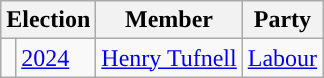<table class="wikitable">
<tr>
<th colspan="2">Election</th>
<th>Member</th>
<th>Party</th>
</tr>
<tr>
<td style="color:inherit;background-color: "></td>
<td><a href='#'>2024</a></td>
<td><a href='#'>Henry Tufnell</a></td>
<td><a href='#'>Labour</a></td>
</tr>
</table>
